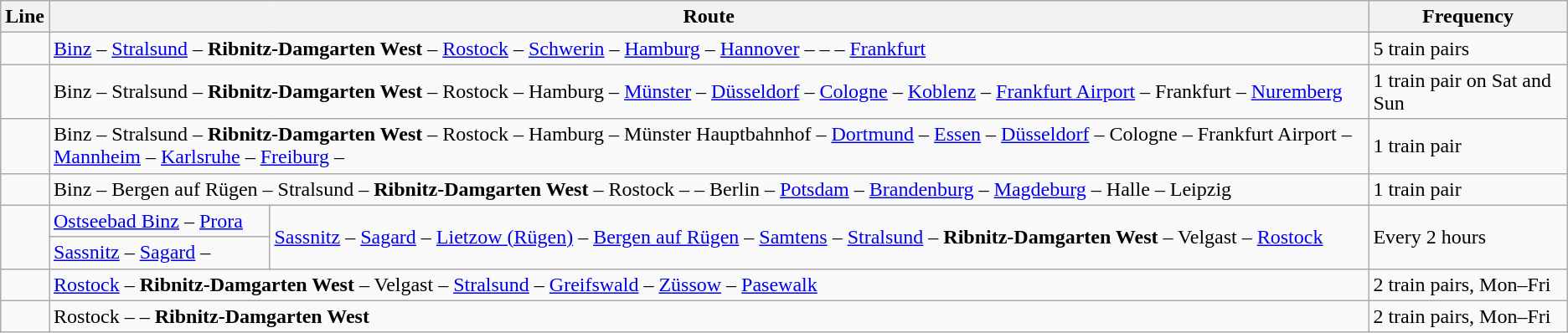<table class="wikitable">
<tr>
<th>Line</th>
<th colspan="2">Route</th>
<th>Frequency</th>
</tr>
<tr>
<td></td>
<td colspan="2"><a href='#'>Binz</a> – <a href='#'>Stralsund</a> – <strong>Ribnitz-Damgarten West</strong> – <a href='#'>Rostock</a> – <a href='#'>Schwerin</a> – <a href='#'>Hamburg</a> – <a href='#'>Hannover</a> –  –  – <a href='#'>Frankfurt</a></td>
<td>5 train pairs</td>
</tr>
<tr>
<td></td>
<td colspan="2">Binz – Stralsund – <strong>Ribnitz-Damgarten West</strong> – Rostock – Hamburg – <a href='#'>Münster</a> – <a href='#'>Düsseldorf</a> – <a href='#'>Cologne</a> – <a href='#'>Koblenz</a> – <a href='#'>Frankfurt Airport</a> – Frankfurt – <a href='#'>Nuremberg</a></td>
<td>1 train pair on Sat and Sun</td>
</tr>
<tr>
<td></td>
<td colspan="2">Binz – Stralsund – <strong>Ribnitz-Damgarten West</strong> – Rostock – Hamburg – Münster Hauptbahnhof – <a href='#'>Dortmund</a> – <a href='#'>Essen</a> – <a href='#'>Düsseldorf</a> – Cologne – Frankfurt Airport – <a href='#'>Mannheim</a> – <a href='#'>Karlsruhe</a> – <a href='#'>Freiburg</a> – </td>
<td>1 train pair</td>
</tr>
<tr>
<td></td>
<td colspan="2">Binz – Bergen auf Rügen – Stralsund – <strong>Ribnitz-Damgarten West</strong> – Rostock –  – Berlin – <a href='#'>Potsdam</a> – <a href='#'>Brandenburg</a> – <a href='#'>Magdeburg</a> – Halle – Leipzig</td>
<td>1 train pair</td>
</tr>
<tr>
<td rowspan="2"></td>
<td><a href='#'>Ostseebad Binz</a> – <a href='#'>Prora</a></td>
<td rowspan="2"><a href='#'>Sassnitz</a> – <a href='#'>Sagard</a> – <a href='#'>Lietzow (Rügen)</a> – <a href='#'>Bergen auf Rügen</a> – <a href='#'>Samtens</a> – <a href='#'>Stralsund</a> – <strong>Ribnitz-Damgarten West</strong> – Velgast – <a href='#'>Rostock</a></td>
<td rowspan="2">Every 2 hours</td>
</tr>
<tr>
<td><a href='#'>Sassnitz</a> – <a href='#'>Sagard</a> –</td>
</tr>
<tr>
<td></td>
<td colspan="2"><a href='#'>Rostock</a> – <strong>Ribnitz-Damgarten West</strong> – Velgast – <a href='#'>Stralsund</a> – <a href='#'>Greifswald</a> – <a href='#'>Züssow</a> – <a href='#'>Pasewalk</a></td>
<td>2 train pairs, Mon–Fri</td>
</tr>
<tr>
<td></td>
<td colspan="2">Rostock  –  – <strong>Ribnitz-Damgarten West</strong></td>
<td>2 train pairs, Mon–Fri</td>
</tr>
</table>
